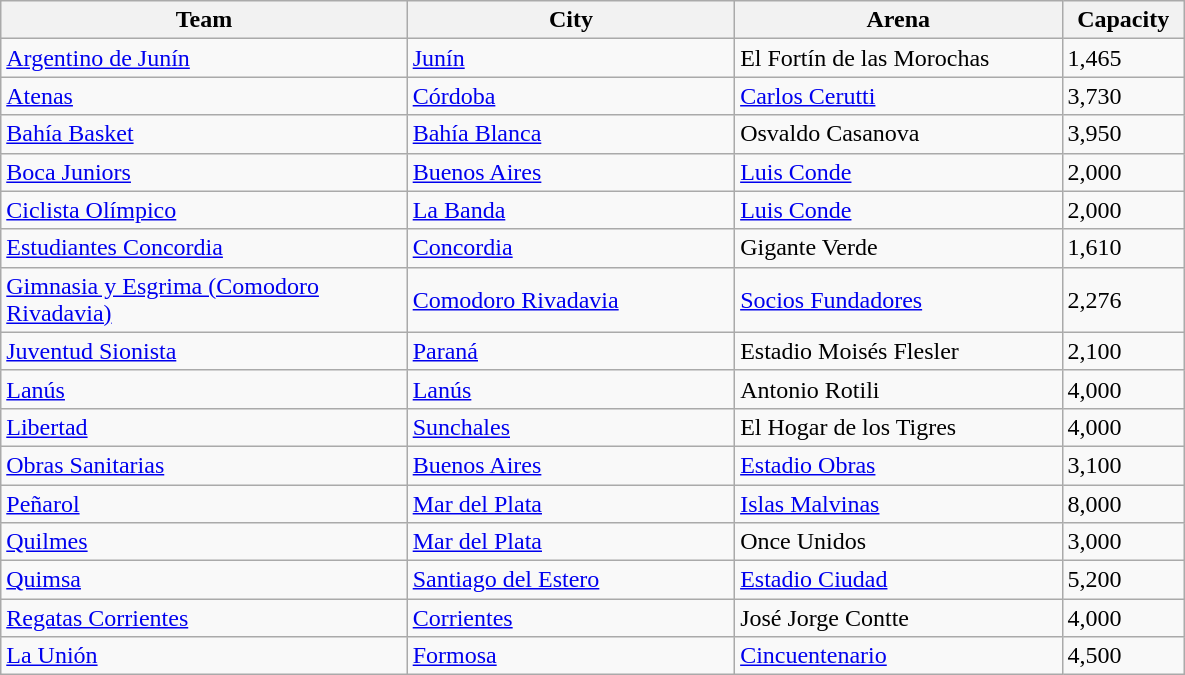<table class="wikitable sortable" style="text-align:left" width="790">
<tr>
<th width=250px>Team</th>
<th width=200px>City</th>
<th width=200px>Arena</th>
<th width=70px>Capacity</th>
</tr>
<tr>
<td><a href='#'>Argentino de Junín</a></td>
<td><a href='#'>Junín</a></td>
<td>El Fortín de las Morochas</td>
<td>1,465</td>
</tr>
<tr>
<td><a href='#'>Atenas</a></td>
<td><a href='#'>Córdoba</a></td>
<td><a href='#'>Carlos Cerutti</a></td>
<td>3,730</td>
</tr>
<tr>
<td><a href='#'>Bahía Basket</a></td>
<td><a href='#'>Bahía Blanca</a></td>
<td>Osvaldo Casanova</td>
<td>3,950</td>
</tr>
<tr>
<td><a href='#'>Boca Juniors</a></td>
<td><a href='#'>Buenos Aires</a></td>
<td><a href='#'>Luis Conde</a></td>
<td>2,000</td>
</tr>
<tr>
<td><a href='#'>Ciclista Olímpico</a></td>
<td><a href='#'>La Banda</a></td>
<td><a href='#'>Luis Conde</a></td>
<td>2,000</td>
</tr>
<tr>
<td><a href='#'>Estudiantes Concordia</a></td>
<td><a href='#'>Concordia</a></td>
<td>Gigante Verde</td>
<td>1,610</td>
</tr>
<tr>
<td><a href='#'>Gimnasia y Esgrima (Comodoro Rivadavia)</a></td>
<td><a href='#'>Comodoro Rivadavia</a></td>
<td><a href='#'>Socios Fundadores</a></td>
<td>2,276</td>
</tr>
<tr>
<td><a href='#'>Juventud Sionista</a></td>
<td><a href='#'>Paraná</a></td>
<td>Estadio Moisés Flesler</td>
<td>2,100</td>
</tr>
<tr>
<td><a href='#'>Lanús</a></td>
<td><a href='#'>Lanús</a></td>
<td>Antonio Rotili</td>
<td>4,000</td>
</tr>
<tr>
<td><a href='#'>Libertad</a></td>
<td><a href='#'>Sunchales</a></td>
<td>El Hogar de los Tigres</td>
<td>4,000</td>
</tr>
<tr>
<td><a href='#'>Obras Sanitarias</a></td>
<td><a href='#'>Buenos Aires</a></td>
<td><a href='#'>Estadio Obras</a></td>
<td>3,100</td>
</tr>
<tr>
<td><a href='#'>Peñarol</a></td>
<td><a href='#'>Mar del Plata</a></td>
<td><a href='#'>Islas Malvinas</a></td>
<td>8,000</td>
</tr>
<tr>
<td><a href='#'>Quilmes</a></td>
<td><a href='#'>Mar del Plata</a></td>
<td>Once Unidos</td>
<td>3,000</td>
</tr>
<tr>
<td><a href='#'>Quimsa</a></td>
<td><a href='#'>Santiago del Estero</a></td>
<td><a href='#'>Estadio Ciudad</a></td>
<td>5,200</td>
</tr>
<tr>
<td><a href='#'>Regatas Corrientes</a></td>
<td><a href='#'>Corrientes</a></td>
<td>José Jorge Contte</td>
<td>4,000</td>
</tr>
<tr>
<td><a href='#'>La Unión</a></td>
<td><a href='#'>Formosa</a></td>
<td><a href='#'>Cincuentenario</a></td>
<td>4,500</td>
</tr>
</table>
